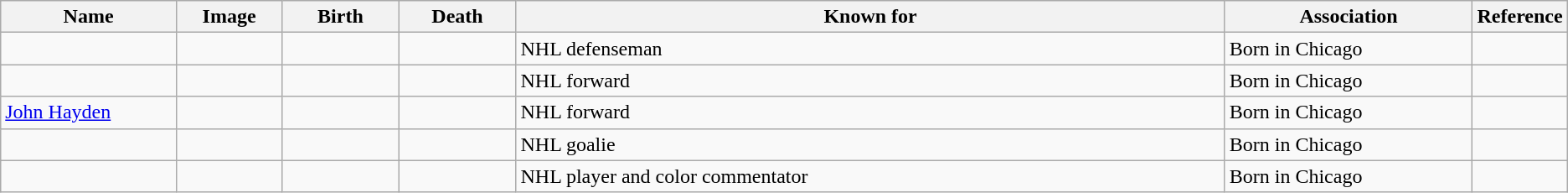<table class="wikitable sortable">
<tr>
<th scope="col" width="140">Name</th>
<th scope="col" width="80" class="unsortable">Image</th>
<th scope="col" width="90">Birth</th>
<th scope="col" width="90">Death</th>
<th scope="col" width="600" class="unsortable">Known for</th>
<th scope="col" width="200" class="unsortable">Association</th>
<th scope="col" width="30" class="unsortable">Reference</th>
</tr>
<tr>
<td></td>
<td></td>
<td align=right></td>
<td></td>
<td>NHL defenseman</td>
<td>Born in Chicago</td>
<td align="center"></td>
</tr>
<tr>
<td></td>
<td></td>
<td align=right></td>
<td></td>
<td>NHL forward</td>
<td>Born in Chicago</td>
<td align="center"></td>
</tr>
<tr>
<td><a href='#'>John Hayden</a></td>
<td></td>
<td align=right></td>
<td></td>
<td>NHL forward</td>
<td>Born in Chicago</td>
<td align="center"></td>
</tr>
<tr>
<td></td>
<td></td>
<td align=right></td>
<td></td>
<td>NHL goalie</td>
<td>Born in Chicago</td>
<td align="center"></td>
</tr>
<tr>
<td></td>
<td></td>
<td align=right></td>
<td></td>
<td>NHL player and color commentator</td>
<td>Born in Chicago</td>
<td align="center"></td>
</tr>
</table>
